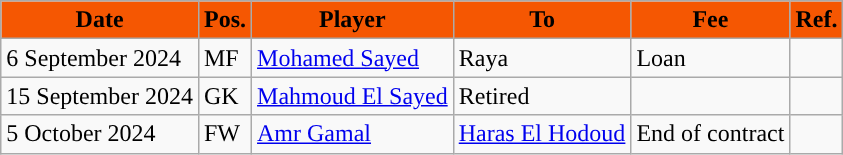<table class="wikitable plainrowheaders sortable">
<tr>
<th style="background:#f55702; color:#fffff; ">Date</th>
<th style="background:#f55702; color:#fffff; ">Pos.</th>
<th style="background:#f55702; color:#fffff; ">Player</th>
<th style="background:#f55702; color:#fffff; ">To</th>
<th style="background:#f55702; color:#fffff; ">Fee</th>
<th style="background:#f55702; color:#fffff; ">Ref.</th>
</tr>
<tr>
<td>6 September 2024</td>
<td>MF</td>
<td> <a href='#'>Mohamed Sayed</a></td>
<td> Raya</td>
<td>Loan</td>
<td></td>
</tr>
<tr>
<td>15 September 2024</td>
<td>GK</td>
<td> <a href='#'>Mahmoud El Sayed</a></td>
<td>Retired</td>
<td></td>
<td></td>
</tr>
<tr>
<td>5 October 2024</td>
<td>FW</td>
<td> <a href='#'>Amr Gamal</a></td>
<td> <a href='#'>Haras El Hodoud</a></td>
<td>End of contract</td>
<td></td>
</tr>
</table>
